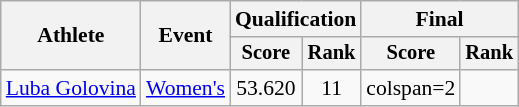<table class="wikitable" style="font-size:90%">
<tr>
<th rowspan="2">Athlete</th>
<th rowspan="2">Event</th>
<th colspan="2">Qualification</th>
<th colspan="2">Final</th>
</tr>
<tr style="font-size:95%">
<th>Score</th>
<th>Rank</th>
<th>Score</th>
<th>Rank</th>
</tr>
<tr align=center>
<td align=left><a href='#'>Luba Golovina</a></td>
<td align=left><a href='#'>Women's</a></td>
<td>53.620</td>
<td>11</td>
<td>colspan=2</td>
</tr>
</table>
